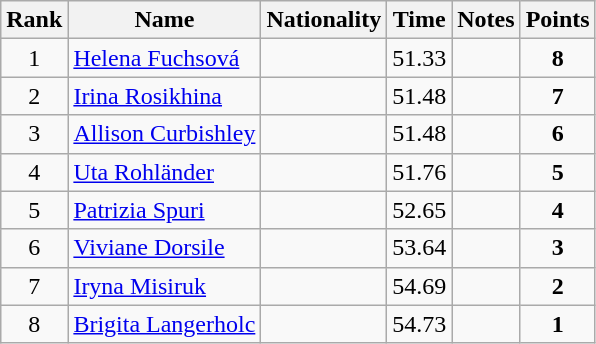<table class="wikitable sortable" style="text-align:center">
<tr>
<th>Rank</th>
<th>Name</th>
<th>Nationality</th>
<th>Time</th>
<th>Notes</th>
<th>Points</th>
</tr>
<tr>
<td>1</td>
<td align=left><a href='#'>Helena Fuchsová</a></td>
<td align=left></td>
<td>51.33</td>
<td></td>
<td><strong>8</strong></td>
</tr>
<tr>
<td>2</td>
<td align=left><a href='#'>Irina Rosikhina</a></td>
<td align=left></td>
<td>51.48</td>
<td></td>
<td><strong>7</strong></td>
</tr>
<tr>
<td>3</td>
<td align=left><a href='#'>Allison Curbishley</a></td>
<td align=left></td>
<td>51.48</td>
<td></td>
<td><strong>6</strong></td>
</tr>
<tr>
<td>4</td>
<td align=left><a href='#'>Uta Rohländer</a></td>
<td align=left></td>
<td>51.76</td>
<td></td>
<td><strong>5</strong></td>
</tr>
<tr>
<td>5</td>
<td align=left><a href='#'>Patrizia Spuri</a></td>
<td align=left></td>
<td>52.65</td>
<td></td>
<td><strong>4</strong></td>
</tr>
<tr>
<td>6</td>
<td align=left><a href='#'>Viviane Dorsile</a></td>
<td align=left></td>
<td>53.64</td>
<td></td>
<td><strong>3</strong></td>
</tr>
<tr>
<td>7</td>
<td align=left><a href='#'>Iryna Misiruk</a></td>
<td align=left></td>
<td>54.69</td>
<td></td>
<td><strong>2</strong></td>
</tr>
<tr>
<td>8</td>
<td align=left><a href='#'>Brigita Langerholc</a></td>
<td align=left></td>
<td>54.73</td>
<td></td>
<td><strong>1</strong></td>
</tr>
</table>
